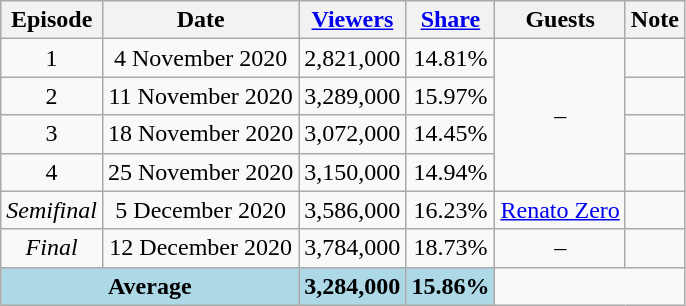<table class="wikitable" style="text-align:center;">
<tr>
<th>Episode</th>
<th>Date</th>
<th><a href='#'>Viewers</a></th>
<th><a href='#'>Share</a></th>
<th>Guests</th>
<th>Note</th>
</tr>
<tr>
<td><div>1</div></td>
<td>4 November 2020</td>
<td>2,821,000</td>
<td>14.81%</td>
<td rowspan="4">–</td>
<td></td>
</tr>
<tr>
<td><div>2</div></td>
<td>11 November 2020</td>
<td>3,289,000</td>
<td>15.97%</td>
<td></td>
</tr>
<tr>
<td><div>3</div></td>
<td>18 November 2020</td>
<td>3,072,000</td>
<td>14.45%</td>
<td></td>
</tr>
<tr>
<td><div>4</div></td>
<td>25 November 2020</td>
<td>3,150,000</td>
<td>14.94%</td>
<td></td>
</tr>
<tr>
<td><em>Semifinal</em></td>
<td>5 December 2020</td>
<td>3,586,000</td>
<td>16.23%</td>
<td><a href='#'>Renato Zero</a></td>
<td></td>
</tr>
<tr>
<td><em>Final</em></td>
<td>12 December 2020</td>
<td>3,784,000</td>
<td>18.73%</td>
<td>–</td>
<td></td>
</tr>
<tr>
<td bgcolor="lightblue" colspan="2"><div><strong>Average</strong></div></td>
<td bgcolor="lightblue"><strong>3,284,000</strong></td>
<td bgcolor="lightblue"><strong>15.86%</strong></td>
</tr>
</table>
